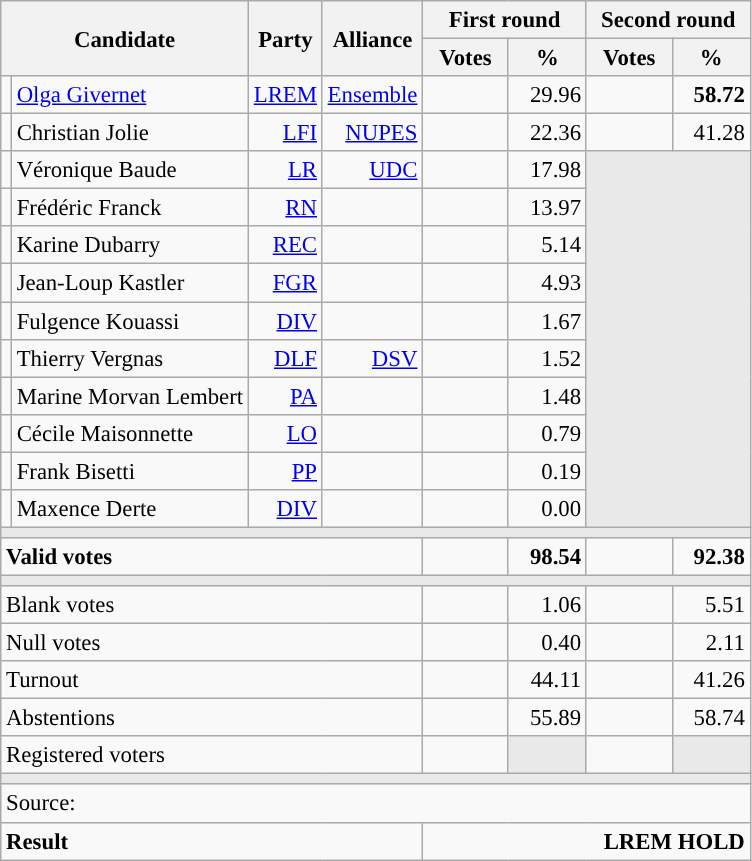<table class="wikitable" style="text-align:right;font-size:95%;">
<tr>
<th colspan="2" rowspan="2">Candidate</th>
<th colspan="1" rowspan="2">Party</th>
<th colspan="1" rowspan="2">Alliance</th>
<th colspan="2">First round</th>
<th colspan="2">Second round</th>
</tr>
<tr>
<th style="width:50px;">Votes</th>
<th style="width:45px;">%</th>
<th style="width:50px;">Votes</th>
<th style="width:45px;">%</th>
</tr>
<tr>
<td style="color:inherit;background:"></td>
<td style="text-align:left;"><a href='#'>Olga Givernet</a></td>
<td><a href='#'>LREM</a></td>
<td><a href='#'>Ensemble</a></td>
<td></td>
<td>29.96</td>
<td><strong></strong></td>
<td><strong>58.72</strong></td>
</tr>
<tr>
<td style="color:inherit;background:"></td>
<td style="text-align:left;">Christian Jolie</td>
<td><a href='#'>LFI</a></td>
<td><a href='#'>NUPES</a></td>
<td></td>
<td>22.36</td>
<td></td>
<td>41.28</td>
</tr>
<tr>
<td style="color:inherit;background:"></td>
<td style="text-align:left;">Véronique Baude</td>
<td><a href='#'>LR</a></td>
<td><a href='#'>UDC</a></td>
<td></td>
<td>17.98</td>
<td colspan="2" rowspan="10" style="background:#E9E9E9;"></td>
</tr>
<tr>
<td style="color:inherit;background:"></td>
<td style="text-align:left;">Frédéric Franck</td>
<td><a href='#'>RN</a></td>
<td></td>
<td></td>
<td>13.97</td>
</tr>
<tr>
<td style="color:inherit;background:"></td>
<td style="text-align:left;">Karine Dubarry</td>
<td><a href='#'>REC</a></td>
<td></td>
<td></td>
<td>5.14</td>
</tr>
<tr>
<td style="color:inherit;background:"></td>
<td style="text-align:left;">Jean-Loup Kastler</td>
<td><a href='#'>FGR</a></td>
<td></td>
<td></td>
<td>4.93</td>
</tr>
<tr>
<td style="color:inherit;background:"></td>
<td style="text-align:left;">Fulgence Kouassi</td>
<td><a href='#'>DIV</a></td>
<td></td>
<td></td>
<td>1.67</td>
</tr>
<tr>
<td style="color:inherit;background:"></td>
<td style="text-align:left;">Thierry Vergnas</td>
<td><a href='#'>DLF</a></td>
<td><a href='#'>DSV</a></td>
<td></td>
<td>1.52</td>
</tr>
<tr>
<td style="color:inherit;background:"></td>
<td style="text-align:left;">Marine Morvan Lembert</td>
<td><a href='#'>PA</a></td>
<td></td>
<td></td>
<td>1.48</td>
</tr>
<tr>
<td style="color:inherit;background:"></td>
<td style="text-align:left;">Cécile Maisonnette</td>
<td><a href='#'>LO</a></td>
<td></td>
<td></td>
<td>0.79</td>
</tr>
<tr>
<td style="color:inherit;background:"></td>
<td style="text-align:left;">Frank Bisetti</td>
<td><a href='#'>PP</a></td>
<td></td>
<td></td>
<td>0.19</td>
</tr>
<tr>
<td style="color:inherit;background:"></td>
<td style="text-align:left;">Maxence Derte</td>
<td><a href='#'>DIV</a></td>
<td></td>
<td></td>
<td>0.00</td>
</tr>
<tr>
<td colspan="8" style="background:#E9E9E9;"></td>
</tr>
<tr style="font-weight:bold;">
<td colspan="4" style="text-align:left;">Valid votes</td>
<td></td>
<td>98.54</td>
<td></td>
<td>92.38</td>
</tr>
<tr>
<td colspan="8" style="background:#E9E9E9;"></td>
</tr>
<tr>
<td colspan="4" style="text-align:left;">Blank votes</td>
<td></td>
<td>1.06</td>
<td></td>
<td>5.51</td>
</tr>
<tr>
<td colspan="4" style="text-align:left;">Null votes</td>
<td></td>
<td>0.40</td>
<td></td>
<td>2.11</td>
</tr>
<tr>
<td colspan="4" style="text-align:left;">Turnout</td>
<td></td>
<td>44.11</td>
<td></td>
<td>41.26</td>
</tr>
<tr>
<td colspan="4" style="text-align:left;">Abstentions</td>
<td></td>
<td>55.89</td>
<td></td>
<td>58.74</td>
</tr>
<tr>
<td colspan="4" style="text-align:left;">Registered voters</td>
<td></td>
<td style="color:inherit;background:#E9E9E9;"></td>
<td></td>
<td style="color:inherit;background:#E9E9E9;"></td>
</tr>
<tr>
<td colspan="8" style="background:#E9E9E9;"></td>
</tr>
<tr>
<td colspan="8" style="text-align:left;">Source: </td>
</tr>
<tr style="font-weight:bold">
<td colspan="4" style="text-align:left;">Result</td>
<td colspan="4" style="background-color:">LREM HOLD</td>
</tr>
</table>
